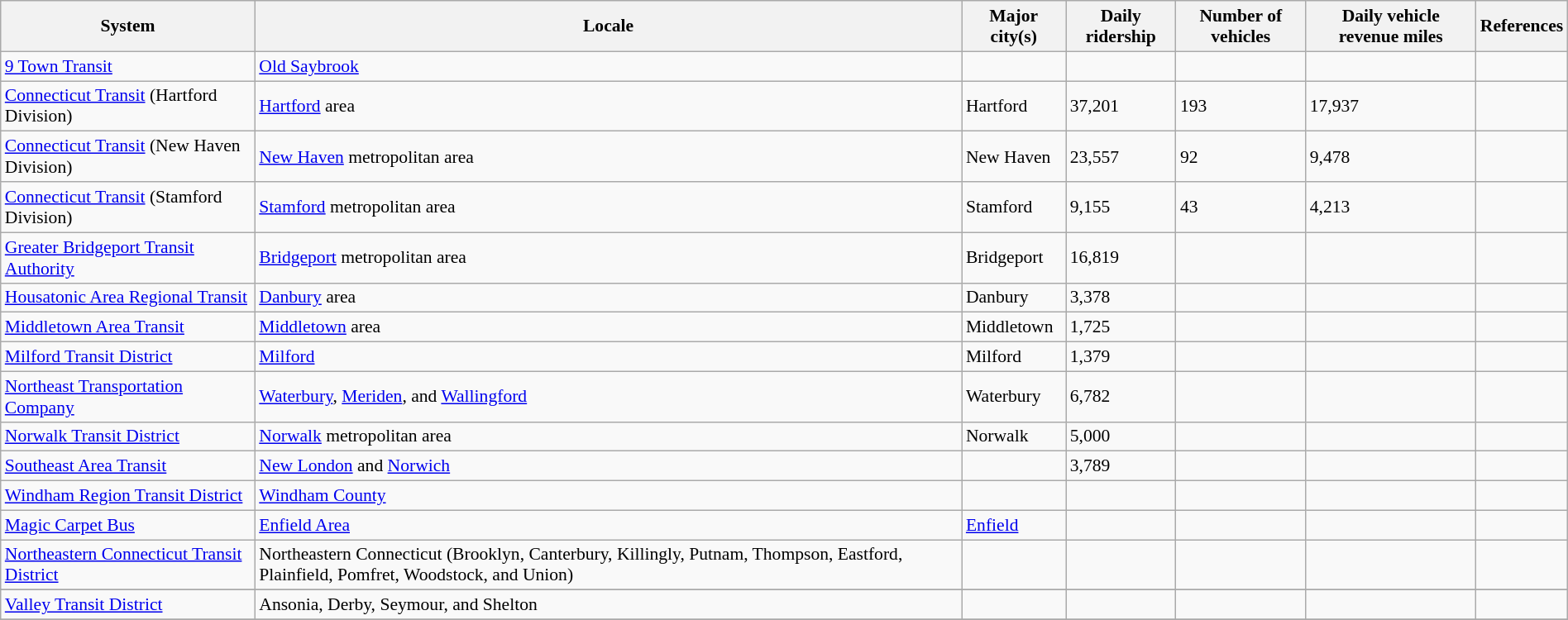<table class="wikitable sortable" style="font-size: 90%; width: 100%">
<tr>
<th>System</th>
<th>Locale</th>
<th>Major city(s)</th>
<th>Daily ridership</th>
<th>Number of vehicles</th>
<th>Daily vehicle revenue miles</th>
<th>References</th>
</tr>
<tr>
<td><a href='#'>9 Town Transit</a></td>
<td><a href='#'>Old Saybrook</a></td>
<td></td>
<td></td>
<td></td>
<td></td>
<td></td>
</tr>
<tr>
<td><a href='#'>Connecticut Transit</a> (Hartford Division)</td>
<td><a href='#'>Hartford</a> area</td>
<td>Hartford</td>
<td>37,201</td>
<td>193</td>
<td>17,937</td>
<td></td>
</tr>
<tr>
<td><a href='#'>Connecticut Transit</a> (New Haven Division)</td>
<td><a href='#'>New Haven</a> metropolitan area</td>
<td>New Haven</td>
<td>23,557</td>
<td>92</td>
<td>9,478</td>
<td></td>
</tr>
<tr>
<td><a href='#'>Connecticut Transit</a> (Stamford Division)</td>
<td><a href='#'>Stamford</a> metropolitan area</td>
<td>Stamford</td>
<td>9,155</td>
<td>43</td>
<td>4,213</td>
<td></td>
</tr>
<tr>
<td><a href='#'>Greater Bridgeport Transit Authority</a></td>
<td><a href='#'>Bridgeport</a> metropolitan area</td>
<td>Bridgeport</td>
<td>16,819</td>
<td></td>
<td></td>
<td></td>
</tr>
<tr>
<td><a href='#'>Housatonic Area Regional Transit</a></td>
<td><a href='#'>Danbury</a> area</td>
<td>Danbury</td>
<td>3,378</td>
<td></td>
<td></td>
<td></td>
</tr>
<tr>
<td><a href='#'>Middletown Area Transit</a></td>
<td><a href='#'>Middletown</a> area</td>
<td>Middletown</td>
<td>1,725</td>
<td></td>
<td></td>
<td></td>
</tr>
<tr>
<td><a href='#'>Milford Transit District</a></td>
<td><a href='#'>Milford</a></td>
<td>Milford</td>
<td>1,379</td>
<td></td>
<td></td>
<td></td>
</tr>
<tr>
<td><a href='#'>Northeast Transportation Company</a></td>
<td><a href='#'>Waterbury</a>, <a href='#'>Meriden</a>, and <a href='#'>Wallingford</a></td>
<td>Waterbury</td>
<td>6,782</td>
<td></td>
<td></td>
<td></td>
</tr>
<tr>
<td><a href='#'>Norwalk Transit District</a></td>
<td><a href='#'>Norwalk</a> metropolitan area</td>
<td>Norwalk</td>
<td>5,000</td>
<td></td>
<td></td>
<td></td>
</tr>
<tr>
<td><a href='#'>Southeast Area Transit</a></td>
<td><a href='#'>New London</a> and <a href='#'>Norwich</a></td>
<td></td>
<td>3,789</td>
<td></td>
<td></td>
<td></td>
</tr>
<tr>
<td><a href='#'>Windham Region Transit District</a></td>
<td><a href='#'>Windham County</a></td>
<td></td>
<td></td>
<td></td>
<td></td>
<td></td>
</tr>
<tr>
<td><a href='#'>Magic Carpet Bus</a></td>
<td><a href='#'>Enfield Area</a></td>
<td><a href='#'>Enfield</a></td>
<td></td>
<td></td>
<td></td>
<td></td>
</tr>
<tr>
<td><a href='#'>Northeastern Connecticut Transit District</a></td>
<td>Northeastern Connecticut (Brooklyn, Canterbury, Killingly, Putnam, Thompson, Eastford, Plainfield, Pomfret, Woodstock, and Union)</td>
<td></td>
<td></td>
<td></td>
<td></td>
<td></td>
</tr>
<tr>
</tr>
<tr>
<td><a href='#'>Valley Transit District</a></td>
<td>Ansonia, Derby, Seymour, and Shelton</td>
<td></td>
<td></td>
<td></td>
<td></td>
<td></td>
</tr>
<tr>
</tr>
</table>
